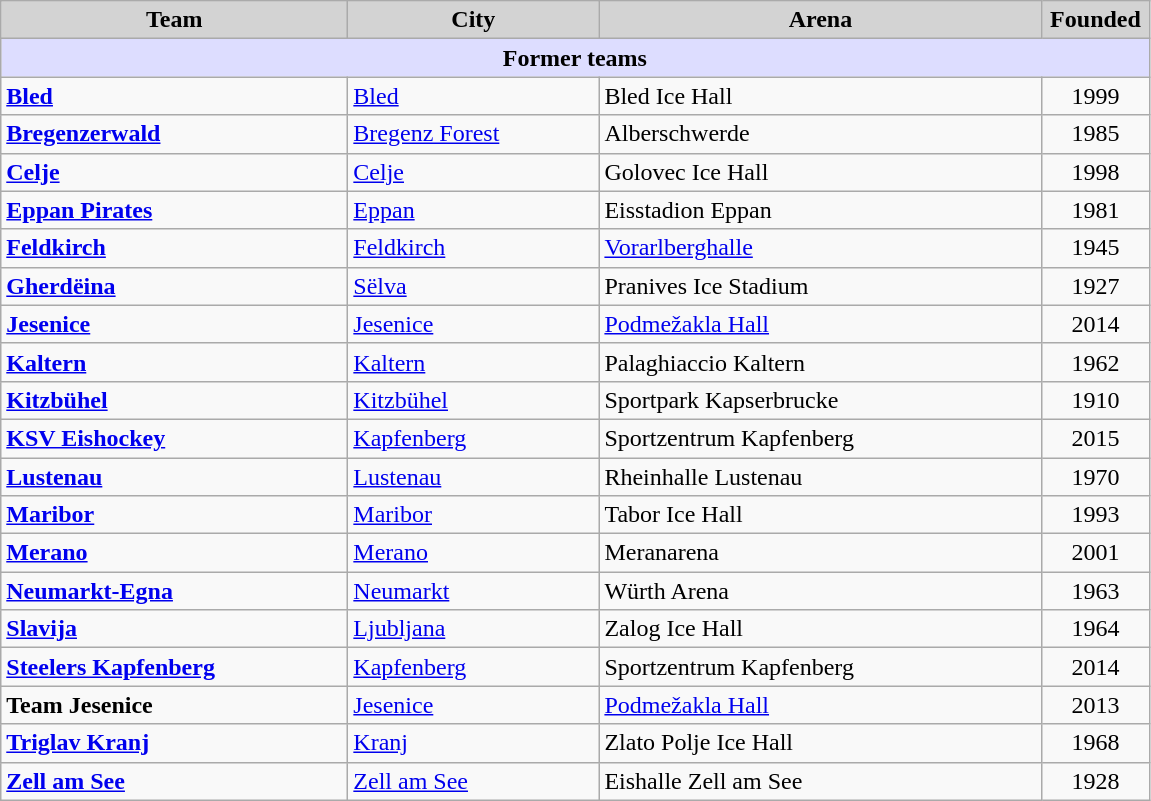<table class="wikitable" style="text-align:left">
<tr>
<th style="background:lightgrey;width:14em">Team</th>
<th style="background:lightgrey;width:10em">City</th>
<th style="background:lightgrey;width:18em">Arena</th>
<th style="background:lightgrey;width:4em">Founded</th>
</tr>
<tr>
<th style="background:#DDDDFF" colspan=5>Former teams</th>
</tr>
<tr>
<td><strong><a href='#'>Bled</a></strong></td>
<td> <a href='#'>Bled</a></td>
<td>Bled Ice Hall</td>
<td align=center>1999</td>
</tr>
<tr>
<td><strong><a href='#'>Bregenzerwald</a></strong></td>
<td> <a href='#'>Bregenz Forest</a></td>
<td>Alberschwerde</td>
<td align=center>1985</td>
</tr>
<tr>
<td><strong><a href='#'>Celje</a></strong></td>
<td> <a href='#'>Celje</a></td>
<td>Golovec Ice Hall</td>
<td align=center>1998</td>
</tr>
<tr>
<td><strong><a href='#'>Eppan Pirates</a></strong></td>
<td> <a href='#'>Eppan</a></td>
<td>Eisstadion Eppan</td>
<td align=center>1981</td>
</tr>
<tr>
<td><strong><a href='#'>Feldkirch</a></strong></td>
<td> <a href='#'>Feldkirch</a></td>
<td><a href='#'>Vorarlberghalle</a></td>
<td align=center>1945</td>
</tr>
<tr>
<td><strong><a href='#'>Gherdëina</a></strong></td>
<td> <a href='#'>Sëlva</a></td>
<td>Pranives Ice Stadium</td>
<td align=center>1927</td>
</tr>
<tr>
<td><strong><a href='#'>Jesenice</a></strong></td>
<td> <a href='#'>Jesenice</a></td>
<td><a href='#'>Podmežakla Hall</a></td>
<td align=center>2014</td>
</tr>
<tr>
<td><strong><a href='#'>Kaltern</a></strong></td>
<td> <a href='#'>Kaltern</a></td>
<td>Palaghiaccio Kaltern</td>
<td align=center>1962</td>
</tr>
<tr>
<td><strong><a href='#'>Kitzbühel</a></strong></td>
<td> <a href='#'>Kitzbühel</a></td>
<td>Sportpark Kapserbrucke</td>
<td align=center>1910</td>
</tr>
<tr>
<td><strong><a href='#'>KSV Eishockey</a></strong></td>
<td> <a href='#'>Kapfenberg</a></td>
<td>Sportzentrum Kapfenberg</td>
<td align=center>2015</td>
</tr>
<tr>
<td><strong><a href='#'>Lustenau</a></strong></td>
<td> <a href='#'>Lustenau</a></td>
<td>Rheinhalle Lustenau</td>
<td align=center>1970</td>
</tr>
<tr>
<td><strong><a href='#'>Maribor</a></strong></td>
<td> <a href='#'>Maribor</a></td>
<td>Tabor Ice Hall</td>
<td align=center>1993</td>
</tr>
<tr>
<td><strong><a href='#'>Merano</a></strong></td>
<td> <a href='#'>Merano</a></td>
<td>Meranarena</td>
<td align=center>2001</td>
</tr>
<tr>
<td><strong><a href='#'>Neumarkt-Egna</a></strong></td>
<td> <a href='#'>Neumarkt</a></td>
<td>Würth Arena</td>
<td align=center>1963</td>
</tr>
<tr>
<td><strong><a href='#'>Slavija</a></strong></td>
<td> <a href='#'>Ljubljana</a></td>
<td>Zalog Ice Hall</td>
<td align=center>1964</td>
</tr>
<tr>
<td><strong><a href='#'>Steelers Kapfenberg</a></strong></td>
<td> <a href='#'>Kapfenberg</a></td>
<td>Sportzentrum Kapfenberg</td>
<td align=center>2014</td>
</tr>
<tr>
<td><strong>Team Jesenice</strong></td>
<td> <a href='#'>Jesenice</a></td>
<td><a href='#'>Podmežakla Hall</a></td>
<td align=center>2013</td>
</tr>
<tr>
<td><strong><a href='#'>Triglav Kranj</a></strong></td>
<td> <a href='#'>Kranj</a></td>
<td>Zlato Polje Ice Hall</td>
<td align=center>1968</td>
</tr>
<tr>
<td><strong><a href='#'>Zell am See</a></strong></td>
<td> <a href='#'>Zell am See</a></td>
<td>Eishalle Zell am See</td>
<td align=center>1928</td>
</tr>
</table>
